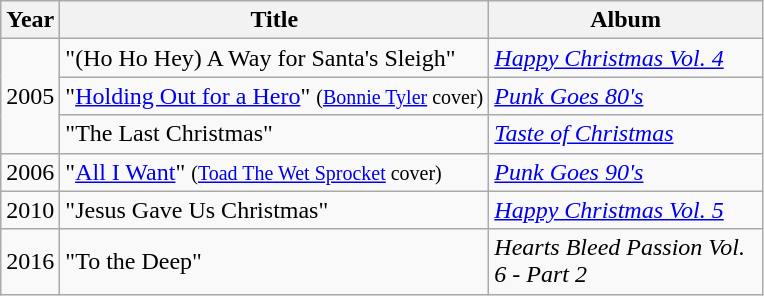<table class="wikitable">
<tr>
<th>Year</th>
<th>Title</th>
<th style="width:175px;">Album</th>
</tr>
<tr>
<td style="text-align:center;" rowspan="3">2005</td>
<td>"(Ho Ho Hey) A Way for Santa's Sleigh"</td>
<td><em><a href='#'>Happy Christmas Vol. 4</a></em></td>
</tr>
<tr>
<td>"<a href='#'>Holding Out for a Hero</a>" <small>(<a href='#'>Bonnie Tyler</a> cover)</small></td>
<td><em><a href='#'>Punk Goes 80's</a></em></td>
</tr>
<tr>
<td>"The Last Christmas"</td>
<td><em><a href='#'>Taste of Christmas</a></em></td>
</tr>
<tr>
<td style="text-align:center;">2006</td>
<td>"<a href='#'>All I Want</a>" <small>(<a href='#'>Toad The Wet Sprocket</a> cover)</small></td>
<td><em><a href='#'>Punk Goes 90's</a></em></td>
</tr>
<tr>
<td style="text-align:center;">2010</td>
<td>"Jesus Gave Us Christmas"</td>
<td><em><a href='#'>Happy Christmas Vol. 5</a></em></td>
</tr>
<tr>
<td style="text-align:center;">2016</td>
<td>"To the Deep"</td>
<td><em>Hearts Bleed Passion Vol. 6 - Part 2</em></td>
</tr>
</table>
